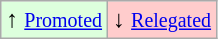<table class="wikitable" align="center">
<tr>
<td bgcolor="#ddffdd">↑ <small><a href='#'>Promoted</a></small></td>
<td bgcolor="#ffcccc">↓ <small><a href='#'>Relegated</a></small></td>
</tr>
</table>
